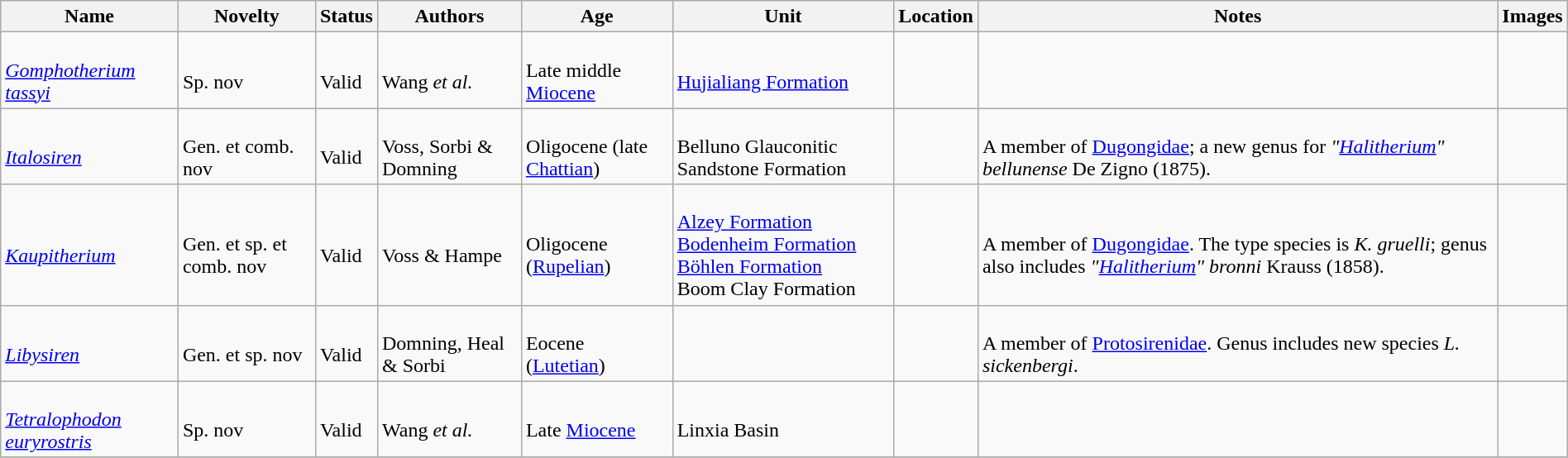<table class="wikitable sortable" align="center" width="100%">
<tr>
<th>Name</th>
<th>Novelty</th>
<th>Status</th>
<th>Authors</th>
<th>Age</th>
<th>Unit</th>
<th>Location</th>
<th>Notes</th>
<th>Images</th>
</tr>
<tr>
<td><br><em><a href='#'>Gomphotherium tassyi</a></em></td>
<td><br>Sp. nov</td>
<td><br>Valid</td>
<td><br>Wang <em>et al.</em></td>
<td><br>Late middle <a href='#'>Miocene</a></td>
<td><br><a href='#'>Hujialiang Formation</a></td>
<td><br></td>
<td></td>
<td></td>
</tr>
<tr>
<td><br><em><a href='#'>Italosiren</a></em></td>
<td><br>Gen. et comb. nov</td>
<td><br>Valid</td>
<td><br>Voss, Sorbi & Domning</td>
<td><br>Oligocene (late <a href='#'>Chattian</a>)</td>
<td><br>Belluno Glauconitic Sandstone Formation</td>
<td><br></td>
<td><br>A member of <a href='#'>Dugongidae</a>; a new genus for <em>"<a href='#'>Halitherium</a>" bellunense</em> De Zigno (1875).</td>
<td></td>
</tr>
<tr>
<td><br><em><a href='#'>Kaupitherium</a></em></td>
<td><br>Gen. et sp. et comb. nov</td>
<td><br>Valid</td>
<td><br>Voss & Hampe</td>
<td><br>Oligocene (<a href='#'>Rupelian</a>)</td>
<td><br><a href='#'>Alzey Formation</a><br>
<a href='#'>Bodenheim Formation</a><br>
<a href='#'>Böhlen Formation</a><br>
Boom Clay Formation</td>
<td><br><br>
<br>
<br>
<br>
</td>
<td><br>A member of <a href='#'>Dugongidae</a>. The type species is <em>K. gruelli</em>; genus also includes <em>"<a href='#'>Halitherium</a>" bronni</em> Krauss (1858).</td>
<td></td>
</tr>
<tr>
<td><br><em><a href='#'>Libysiren</a></em></td>
<td><br>Gen. et sp. nov</td>
<td><br>Valid</td>
<td><br>Domning, Heal & Sorbi</td>
<td><br>Eocene (<a href='#'>Lutetian</a>)</td>
<td></td>
<td><br></td>
<td><br>A member of <a href='#'>Protosirenidae</a>. Genus includes new species <em>L. sickenbergi</em>.</td>
<td></td>
</tr>
<tr>
<td><br><em><a href='#'>Tetralophodon euryrostris</a></em></td>
<td><br>Sp. nov</td>
<td><br>Valid</td>
<td><br>Wang <em>et al.</em></td>
<td><br>Late <a href='#'>Miocene</a></td>
<td><br>Linxia Basin</td>
<td><br></td>
<td></td>
<td></td>
</tr>
<tr>
</tr>
</table>
